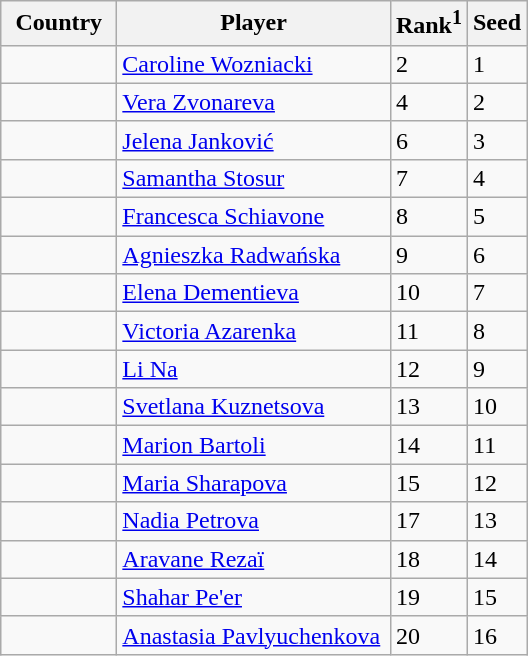<table class="sortable wikitable">
<tr>
<th width="70">Country</th>
<th width="175">Player</th>
<th>Rank<sup>1</sup></th>
<th>Seed</th>
</tr>
<tr>
<td></td>
<td><a href='#'>Caroline Wozniacki</a></td>
<td>2</td>
<td>1</td>
</tr>
<tr>
<td></td>
<td><a href='#'>Vera Zvonareva</a></td>
<td>4</td>
<td>2</td>
</tr>
<tr>
<td></td>
<td><a href='#'>Jelena Janković</a></td>
<td>6</td>
<td>3</td>
</tr>
<tr>
<td></td>
<td><a href='#'>Samantha Stosur</a></td>
<td>7</td>
<td>4</td>
</tr>
<tr>
<td></td>
<td><a href='#'>Francesca Schiavone</a></td>
<td>8</td>
<td>5</td>
</tr>
<tr>
<td></td>
<td><a href='#'>Agnieszka Radwańska</a></td>
<td>9</td>
<td>6</td>
</tr>
<tr>
<td></td>
<td><a href='#'>Elena Dementieva</a></td>
<td>10</td>
<td>7</td>
</tr>
<tr>
<td></td>
<td><a href='#'>Victoria Azarenka</a></td>
<td>11</td>
<td>8</td>
</tr>
<tr>
<td></td>
<td><a href='#'>Li Na</a></td>
<td>12</td>
<td>9</td>
</tr>
<tr>
<td></td>
<td><a href='#'>Svetlana Kuznetsova</a></td>
<td>13</td>
<td>10</td>
</tr>
<tr>
<td></td>
<td><a href='#'>Marion Bartoli</a></td>
<td>14</td>
<td>11</td>
</tr>
<tr>
<td></td>
<td><a href='#'>Maria Sharapova</a></td>
<td>15</td>
<td>12</td>
</tr>
<tr>
<td></td>
<td><a href='#'>Nadia Petrova</a></td>
<td>17</td>
<td>13</td>
</tr>
<tr>
<td></td>
<td><a href='#'>Aravane Rezaï</a></td>
<td>18</td>
<td>14</td>
</tr>
<tr>
<td></td>
<td><a href='#'>Shahar Pe'er</a></td>
<td>19</td>
<td>15</td>
</tr>
<tr>
<td></td>
<td><a href='#'>Anastasia Pavlyuchenkova</a></td>
<td>20</td>
<td>16</td>
</tr>
</table>
